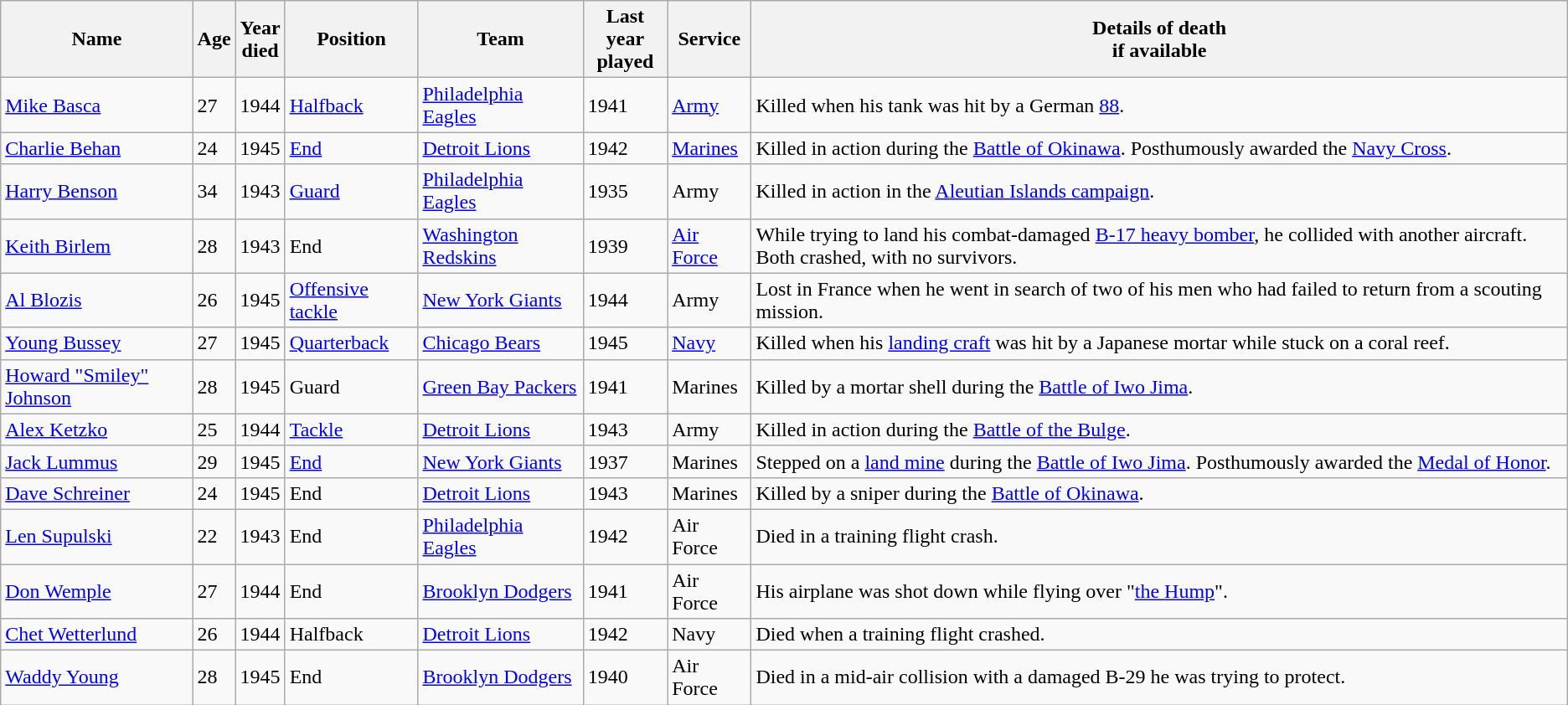<table class="wikitable sortable">
<tr>
<th>Name</th>
<th>Age</th>
<th>Year<br>died</th>
<th>Position</th>
<th>Team</th>
<th>Last year<br>played</th>
<th>Service</th>
<th>Details of death<br>if available</th>
</tr>
<tr>
<td><a href='#'>Mike Basca</a></td>
<td>27</td>
<td>1944</td>
<td><a href='#'>Halfback</a></td>
<td><a href='#'>Philadelphia Eagles</a></td>
<td>1941</td>
<td><a href='#'>Army</a></td>
<td>Killed when his tank was hit by a German <a href='#'>88</a>.</td>
</tr>
<tr>
<td><a href='#'>Charlie Behan</a></td>
<td>24</td>
<td>1945</td>
<td><a href='#'>End</a></td>
<td><a href='#'>Detroit Lions</a></td>
<td>1942</td>
<td><a href='#'>Marines</a></td>
<td>Killed in action during the <a href='#'>Battle of Okinawa</a>. Posthumously awarded the <a href='#'>Navy Cross</a>.</td>
</tr>
<tr>
<td><a href='#'>Harry Benson</a></td>
<td>34</td>
<td>1943</td>
<td><a href='#'>Guard</a></td>
<td><a href='#'>Philadelphia Eagles</a></td>
<td>1935</td>
<td>Army</td>
<td>Killed in action in the <a href='#'>Aleutian Islands campaign</a>.</td>
</tr>
<tr>
<td><a href='#'>Keith Birlem</a></td>
<td>28</td>
<td>1943</td>
<td>End</td>
<td><a href='#'>Washington Redskins</a></td>
<td>1939</td>
<td><a href='#'>Air Force</a></td>
<td>While trying to land his combat-damaged <a href='#'>B-17 heavy bomber</a>, he collided with another aircraft. Both crashed, with no survivors.</td>
</tr>
<tr>
<td><a href='#'>Al Blozis</a></td>
<td>26</td>
<td>1945</td>
<td><a href='#'>Offensive tackle</a></td>
<td><a href='#'>New York Giants</a></td>
<td>1944</td>
<td>Army</td>
<td>Lost in France when he went in search of two of his men who had failed to return from a scouting mission.</td>
</tr>
<tr>
<td><a href='#'>Young Bussey</a></td>
<td>27</td>
<td>1945</td>
<td><a href='#'>Quarterback</a></td>
<td><a href='#'>Chicago Bears</a></td>
<td>1945</td>
<td><a href='#'>Navy</a></td>
<td>Killed when his <a href='#'>landing craft</a> was hit by a Japanese mortar while stuck on a coral reef.</td>
</tr>
<tr>
<td><a href='#'>Howard "Smiley" Johnson</a></td>
<td>28</td>
<td>1945</td>
<td>Guard</td>
<td><a href='#'>Green Bay Packers</a></td>
<td>1941</td>
<td>Marines</td>
<td>Killed by a mortar shell during the <a href='#'>Battle of Iwo Jima</a>.</td>
</tr>
<tr>
<td><a href='#'>Alex Ketzko</a></td>
<td>25</td>
<td>1944</td>
<td><a href='#'>Tackle</a></td>
<td><a href='#'>Detroit Lions</a></td>
<td>1943</td>
<td>Army</td>
<td>Killed in action during the <a href='#'>Battle of the Bulge</a>.</td>
</tr>
<tr>
<td><a href='#'>Jack Lummus</a></td>
<td>29</td>
<td>1945</td>
<td><a href='#'>End</a></td>
<td><a href='#'>New York Giants</a></td>
<td>1937</td>
<td>Marines</td>
<td>Stepped on a <a href='#'>land mine</a> during the <a href='#'>Battle of Iwo Jima</a>. Posthumously awarded the <a href='#'>Medal of Honor</a>.</td>
</tr>
<tr>
<td><a href='#'>Dave Schreiner</a></td>
<td>24</td>
<td>1945</td>
<td>End</td>
<td><a href='#'>Detroit Lions</a></td>
<td>1943</td>
<td>Marines</td>
<td>Killed by a sniper during the <a href='#'>Battle of Okinawa</a>.</td>
</tr>
<tr>
<td><a href='#'>Len Supulski</a></td>
<td>22</td>
<td>1943</td>
<td>End</td>
<td><a href='#'>Philadelphia Eagles</a></td>
<td>1942</td>
<td>Air Force</td>
<td>Died in a training flight crash.</td>
</tr>
<tr>
<td><a href='#'>Don Wemple</a></td>
<td>27</td>
<td>1944</td>
<td>End</td>
<td><a href='#'>Brooklyn Dodgers</a></td>
<td>1941</td>
<td>Air Force</td>
<td>His airplane was shot down while flying over "<a href='#'>the Hump</a>".</td>
</tr>
<tr>
<td><a href='#'>Chet Wetterlund</a></td>
<td>26</td>
<td>1944</td>
<td>Halfback</td>
<td><a href='#'>Detroit Lions</a></td>
<td>1942</td>
<td>Navy</td>
<td>Died when a training flight crashed.</td>
</tr>
<tr>
<td><a href='#'>Waddy Young</a></td>
<td>28</td>
<td>1945</td>
<td>End</td>
<td><a href='#'>Brooklyn Dodgers</a></td>
<td>1940</td>
<td>Air Force</td>
<td>Died in a mid-air collision with a damaged B-29 he was trying to protect.</td>
</tr>
</table>
